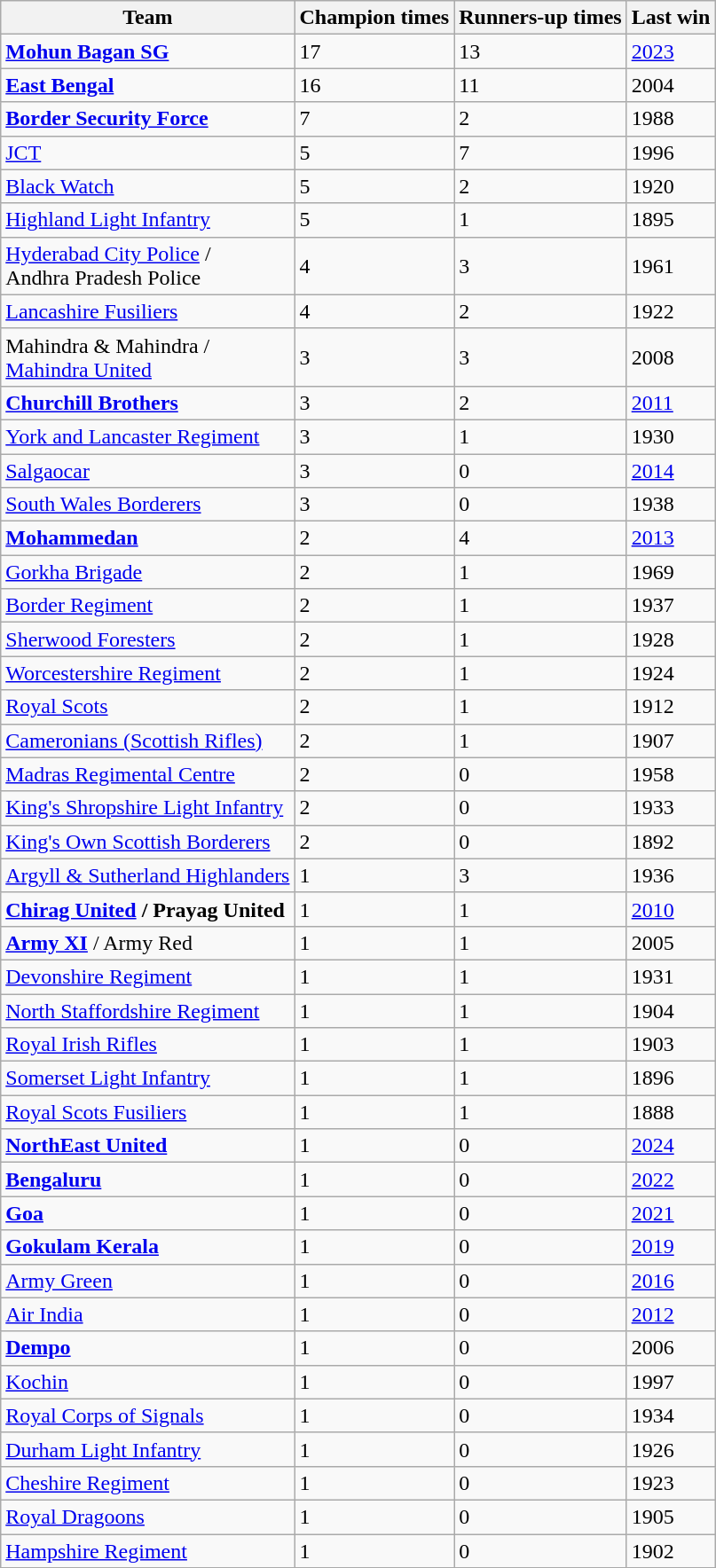<table class="sortable wikitable" style="text-align:left;">
<tr>
<th>Team</th>
<th>Champion times</th>
<th>Runners-up times</th>
<th>Last win</th>
</tr>
<tr>
<td><strong><a href='#'>Mohun Bagan SG</a></strong></td>
<td>17</td>
<td>13</td>
<td><a href='#'>2023</a></td>
</tr>
<tr>
<td><strong><a href='#'>East Bengal</a></strong></td>
<td>16</td>
<td>11</td>
<td>2004</td>
</tr>
<tr>
<td><strong><a href='#'>Border Security Force</a></strong></td>
<td>7</td>
<td>2</td>
<td>1988</td>
</tr>
<tr>
<td><a href='#'>JCT</a></td>
<td>5</td>
<td>7</td>
<td>1996</td>
</tr>
<tr>
<td> <a href='#'>Black Watch</a></td>
<td>5</td>
<td>2</td>
<td>1920</td>
</tr>
<tr>
<td> <a href='#'>Highland Light Infantry</a></td>
<td>5</td>
<td>1</td>
<td>1895</td>
</tr>
<tr>
<td><a href='#'>Hyderabad City Police</a> /<br>Andhra Pradesh Police</td>
<td>4</td>
<td>3</td>
<td>1961</td>
</tr>
<tr>
<td> <a href='#'>Lancashire Fusiliers</a></td>
<td>4</td>
<td>2</td>
<td>1922</td>
</tr>
<tr>
<td>Mahindra & Mahindra /<br><a href='#'>Mahindra United</a></td>
<td>3</td>
<td>3</td>
<td>2008</td>
</tr>
<tr>
<td><strong><a href='#'>Churchill Brothers</a></strong></td>
<td>3</td>
<td>2</td>
<td><a href='#'>2011</a></td>
</tr>
<tr>
<td> <a href='#'>York and Lancaster Regiment</a></td>
<td>3</td>
<td>1</td>
<td>1930</td>
</tr>
<tr>
<td><a href='#'>Salgaocar</a></td>
<td>3</td>
<td>0</td>
<td><a href='#'>2014</a></td>
</tr>
<tr>
<td> <a href='#'>South Wales Borderers</a></td>
<td>3</td>
<td>0</td>
<td>1938</td>
</tr>
<tr>
<td><strong><a href='#'>Mohammedan</a></strong></td>
<td>2</td>
<td>4</td>
<td><a href='#'>2013</a></td>
</tr>
<tr>
<td><a href='#'>Gorkha Brigade</a></td>
<td>2</td>
<td>1</td>
<td>1969</td>
</tr>
<tr>
<td> <a href='#'>Border Regiment</a></td>
<td>2</td>
<td>1</td>
<td>1937</td>
</tr>
<tr>
<td> <a href='#'>Sherwood Foresters</a></td>
<td>2</td>
<td>1</td>
<td>1928</td>
</tr>
<tr>
<td> <a href='#'>Worcestershire Regiment</a></td>
<td>2</td>
<td>1</td>
<td>1924</td>
</tr>
<tr>
<td> <a href='#'>Royal Scots</a></td>
<td>2</td>
<td>1</td>
<td>1912</td>
</tr>
<tr>
<td> <a href='#'>Cameronians (Scottish Rifles)</a></td>
<td>2</td>
<td>1</td>
<td>1907</td>
</tr>
<tr>
<td><a href='#'>Madras Regimental Centre</a></td>
<td>2</td>
<td>0</td>
<td>1958</td>
</tr>
<tr>
<td> <a href='#'>King's Shropshire Light Infantry</a></td>
<td>2</td>
<td>0</td>
<td>1933</td>
</tr>
<tr>
<td> <a href='#'>King's Own Scottish Borderers</a></td>
<td>2</td>
<td>0</td>
<td>1892</td>
</tr>
<tr>
<td> <a href='#'>Argyll & Sutherland Highlanders</a></td>
<td>1</td>
<td>3</td>
<td>1936</td>
</tr>
<tr>
<td><strong><a href='#'>Chirag United</a> / Prayag United</strong></td>
<td>1</td>
<td>1</td>
<td><a href='#'>2010</a></td>
</tr>
<tr>
<td><strong><a href='#'>Army XI</a></strong> / Army Red</td>
<td>1</td>
<td>1</td>
<td>2005</td>
</tr>
<tr>
<td> <a href='#'>Devonshire Regiment</a></td>
<td>1</td>
<td>1</td>
<td>1931</td>
</tr>
<tr>
<td> <a href='#'>North Staffordshire Regiment</a></td>
<td>1</td>
<td>1</td>
<td>1904</td>
</tr>
<tr>
<td> <a href='#'>Royal Irish Rifles</a></td>
<td>1</td>
<td>1</td>
<td>1903</td>
</tr>
<tr>
<td> <a href='#'>Somerset Light Infantry</a></td>
<td>1</td>
<td>1</td>
<td>1896</td>
</tr>
<tr>
<td> <a href='#'>Royal Scots Fusiliers</a></td>
<td>1</td>
<td>1</td>
<td>1888</td>
</tr>
<tr>
<td><strong><a href='#'>NorthEast United</a></strong></td>
<td>1</td>
<td>0</td>
<td><a href='#'>2024</a></td>
</tr>
<tr>
<td><strong><a href='#'>Bengaluru</a></strong></td>
<td>1</td>
<td>0</td>
<td><a href='#'>2022</a></td>
</tr>
<tr>
<td><strong><a href='#'>Goa</a></strong></td>
<td>1</td>
<td>0</td>
<td><a href='#'>2021</a></td>
</tr>
<tr>
<td><strong><a href='#'>Gokulam Kerala</a></strong></td>
<td>1</td>
<td>0</td>
<td><a href='#'>2019</a></td>
</tr>
<tr>
<td><a href='#'>Army Green</a></td>
<td>1</td>
<td>0</td>
<td><a href='#'>2016</a></td>
</tr>
<tr>
<td><a href='#'>Air India</a></td>
<td>1</td>
<td>0</td>
<td><a href='#'>2012</a></td>
</tr>
<tr>
<td><strong><a href='#'>Dempo</a></strong></td>
<td>1</td>
<td>0</td>
<td>2006</td>
</tr>
<tr>
<td><a href='#'>Kochin</a></td>
<td>1</td>
<td>0</td>
<td>1997</td>
</tr>
<tr>
<td> <a href='#'>Royal Corps of Signals</a></td>
<td>1</td>
<td>0</td>
<td>1934</td>
</tr>
<tr>
<td> <a href='#'>Durham Light Infantry</a></td>
<td>1</td>
<td>0</td>
<td>1926</td>
</tr>
<tr>
<td> <a href='#'>Cheshire Regiment</a></td>
<td>1</td>
<td>0</td>
<td>1923</td>
</tr>
<tr>
<td> <a href='#'>Royal Dragoons</a></td>
<td>1</td>
<td>0</td>
<td>1905</td>
</tr>
<tr>
<td> <a href='#'>Hampshire Regiment</a></td>
<td>1</td>
<td>0</td>
<td>1902</td>
</tr>
<tr>
</tr>
</table>
